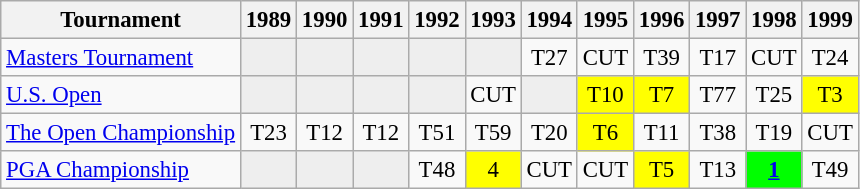<table class="wikitable" style="font-size:95%;text-align:center;">
<tr>
<th>Tournament</th>
<th>1989</th>
<th>1990</th>
<th>1991</th>
<th>1992</th>
<th>1993</th>
<th>1994</th>
<th>1995</th>
<th>1996</th>
<th>1997</th>
<th>1998</th>
<th>1999</th>
</tr>
<tr>
<td align=left><a href='#'>Masters Tournament</a></td>
<td style="background:#eeeeee;"></td>
<td style="background:#eeeeee;"></td>
<td style="background:#eeeeee;"></td>
<td style="background:#eeeeee;"></td>
<td style="background:#eeeeee;"></td>
<td>T27</td>
<td>CUT</td>
<td>T39</td>
<td>T17</td>
<td>CUT</td>
<td>T24</td>
</tr>
<tr>
<td align=left><a href='#'>U.S. Open</a></td>
<td style="background:#eeeeee;"></td>
<td style="background:#eeeeee;"></td>
<td style="background:#eeeeee;"></td>
<td style="background:#eeeeee;"></td>
<td>CUT</td>
<td style="background:#eeeeee;"></td>
<td style="background:yellow;">T10</td>
<td style="background:yellow;">T7</td>
<td>T77</td>
<td>T25</td>
<td style="background:yellow;">T3</td>
</tr>
<tr>
<td align=left><a href='#'>The Open Championship</a></td>
<td>T23</td>
<td>T12</td>
<td>T12</td>
<td>T51</td>
<td>T59</td>
<td>T20</td>
<td style="background:yellow;">T6</td>
<td>T11</td>
<td>T38</td>
<td>T19</td>
<td>CUT</td>
</tr>
<tr>
<td align=left><a href='#'>PGA Championship</a></td>
<td style="background:#eeeeee;"></td>
<td style="background:#eeeeee;"></td>
<td style="background:#eeeeee;"></td>
<td>T48</td>
<td style="background:yellow;">4</td>
<td>CUT</td>
<td>CUT</td>
<td style="background:yellow;">T5</td>
<td>T13</td>
<td style="background:lime;"><strong><a href='#'>1</a></strong></td>
<td>T49</td>
</tr>
</table>
